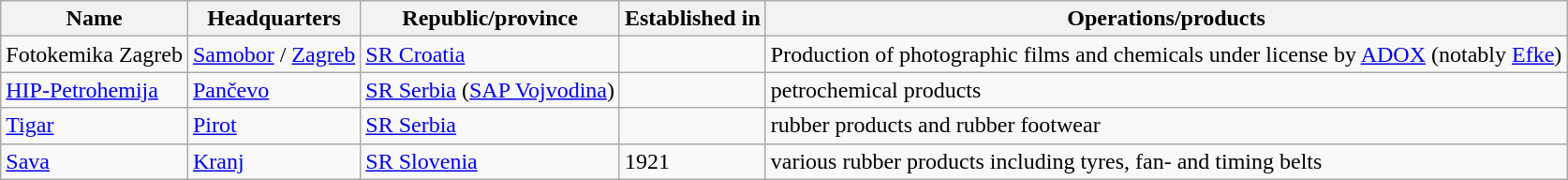<table class="wikitable">
<tr>
<th>Name</th>
<th>Headquarters</th>
<th>Republic/province</th>
<th>Established in</th>
<th>Operations/products</th>
</tr>
<tr>
<td>Fotokemika Zagreb</td>
<td><a href='#'>Samobor</a> / <a href='#'>Zagreb</a></td>
<td><a href='#'>SR Croatia</a></td>
<td></td>
<td>Production of photographic films and chemicals under license by <a href='#'>ADOX</a> (notably <a href='#'>Efke</a>)</td>
</tr>
<tr>
<td><a href='#'>HIP-Petrohemija</a></td>
<td><a href='#'>Pančevo</a></td>
<td><a href='#'>SR Serbia</a> (<a href='#'>SAP Vojvodina</a>)</td>
<td></td>
<td>petrochemical products</td>
</tr>
<tr>
<td><a href='#'>Tigar</a></td>
<td><a href='#'>Pirot</a></td>
<td><a href='#'>SR Serbia</a></td>
<td></td>
<td>rubber products and rubber footwear</td>
</tr>
<tr>
<td><a href='#'>Sava</a></td>
<td><a href='#'>Kranj</a></td>
<td><a href='#'>SR Slovenia</a></td>
<td>1921</td>
<td>various rubber products including tyres, fan- and timing belts</td>
</tr>
</table>
